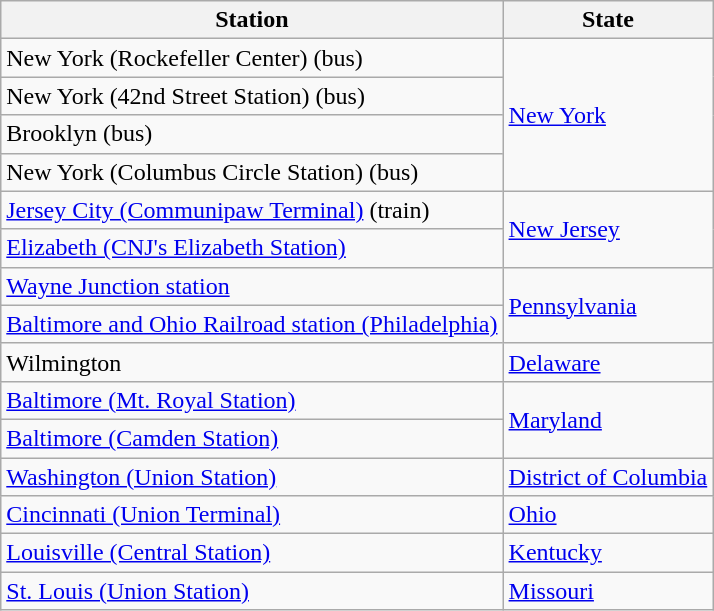<table class="wikitable">
<tr>
<th>Station</th>
<th>State</th>
</tr>
<tr>
<td>New York (Rockefeller Center) (bus)</td>
<td rowspan="4"><a href='#'>New York</a></td>
</tr>
<tr>
<td>New York (42nd Street Station) (bus)</td>
</tr>
<tr>
<td>Brooklyn (bus)</td>
</tr>
<tr>
<td>New York (Columbus Circle Station) (bus)</td>
</tr>
<tr>
<td><a href='#'>Jersey City (Communipaw Terminal)</a> (train)</td>
<td rowspan="2"><a href='#'>New Jersey</a></td>
</tr>
<tr>
<td><a href='#'>Elizabeth (CNJ's Elizabeth Station)</a></td>
</tr>
<tr>
<td><a href='#'>Wayne Junction station</a></td>
<td rowspan="2"><a href='#'>Pennsylvania</a></td>
</tr>
<tr>
<td><a href='#'>Baltimore and Ohio Railroad station (Philadelphia)</a></td>
</tr>
<tr>
<td>Wilmington</td>
<td><a href='#'>Delaware</a></td>
</tr>
<tr>
<td><a href='#'>Baltimore (Mt. Royal Station)</a></td>
<td rowspan="2"><a href='#'>Maryland</a></td>
</tr>
<tr>
<td><a href='#'>Baltimore (Camden Station)</a></td>
</tr>
<tr>
<td><a href='#'>Washington (Union Station)</a></td>
<td><a href='#'>District of Columbia</a></td>
</tr>
<tr>
<td><a href='#'>Cincinnati (Union Terminal)</a></td>
<td><a href='#'>Ohio</a></td>
</tr>
<tr>
<td><a href='#'>Louisville (Central Station)</a></td>
<td><a href='#'>Kentucky</a></td>
</tr>
<tr>
<td><a href='#'>St. Louis (Union Station)</a></td>
<td><a href='#'>Missouri</a></td>
</tr>
</table>
